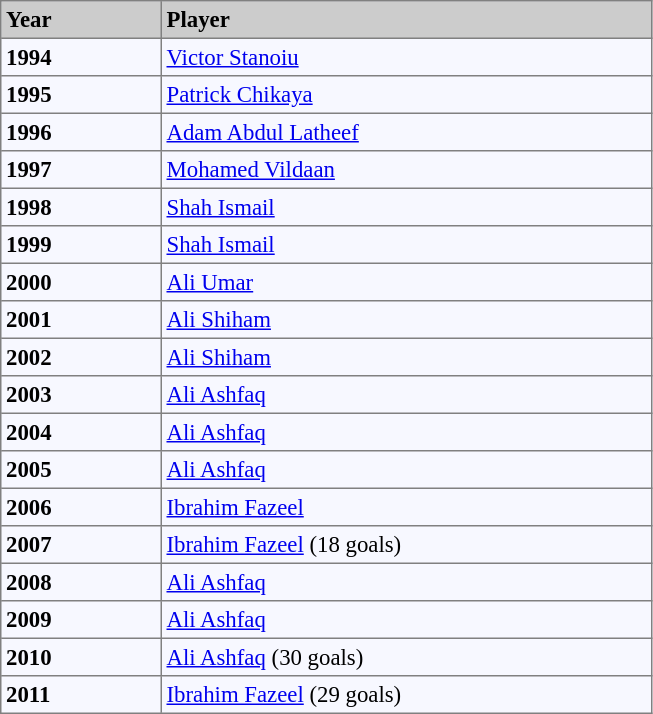<table bgcolor="#f7f8ff" cellpadding="3" cellspacing="0" border="1" style="font-size: 95%; border: gray solid 1px; border-collapse: collapse;">
<tr bgcolor="#CCCCCC">
<td width="100"><strong>Year</strong></td>
<td width="320"><strong>Player</strong></td>
</tr>
<tr>
<td><strong>1994</strong></td>
<td> <a href='#'>Victor Stanoiu</a></td>
</tr>
<tr>
<td><strong>1995</strong></td>
<td> <a href='#'>Patrick Chikaya</a></td>
</tr>
<tr>
<td><strong>1996</strong></td>
<td> <a href='#'>Adam Abdul Latheef</a></td>
</tr>
<tr>
<td><strong>1997</strong></td>
<td> <a href='#'>Mohamed Vildaan</a></td>
</tr>
<tr>
<td><strong>1998</strong></td>
<td> <a href='#'>Shah Ismail</a></td>
</tr>
<tr>
<td><strong>1999</strong></td>
<td> <a href='#'>Shah Ismail</a></td>
</tr>
<tr>
<td><strong>2000</strong></td>
<td> <a href='#'>Ali Umar</a></td>
</tr>
<tr>
<td><strong>2001</strong></td>
<td> <a href='#'>Ali Shiham</a></td>
</tr>
<tr>
<td><strong>2002</strong></td>
<td> <a href='#'>Ali Shiham</a></td>
</tr>
<tr>
<td><strong>2003</strong></td>
<td> <a href='#'>Ali Ashfaq</a></td>
</tr>
<tr>
<td><strong>2004</strong></td>
<td> <a href='#'>Ali Ashfaq</a></td>
</tr>
<tr>
<td><strong>2005</strong></td>
<td> <a href='#'>Ali Ashfaq</a></td>
</tr>
<tr>
<td><strong>2006</strong></td>
<td> <a href='#'>Ibrahim Fazeel</a></td>
</tr>
<tr>
<td><strong>2007</strong></td>
<td> <a href='#'>Ibrahim Fazeel</a> (18 goals)</td>
</tr>
<tr>
<td><strong>2008</strong></td>
<td> <a href='#'>Ali Ashfaq</a></td>
</tr>
<tr>
<td><strong>2009</strong></td>
<td> <a href='#'>Ali Ashfaq</a></td>
</tr>
<tr>
<td><strong>2010</strong></td>
<td> <a href='#'>Ali Ashfaq</a> (30 goals)</td>
</tr>
<tr>
<td><strong>2011</strong></td>
<td> <a href='#'>Ibrahim Fazeel</a> (29 goals)</td>
</tr>
</table>
